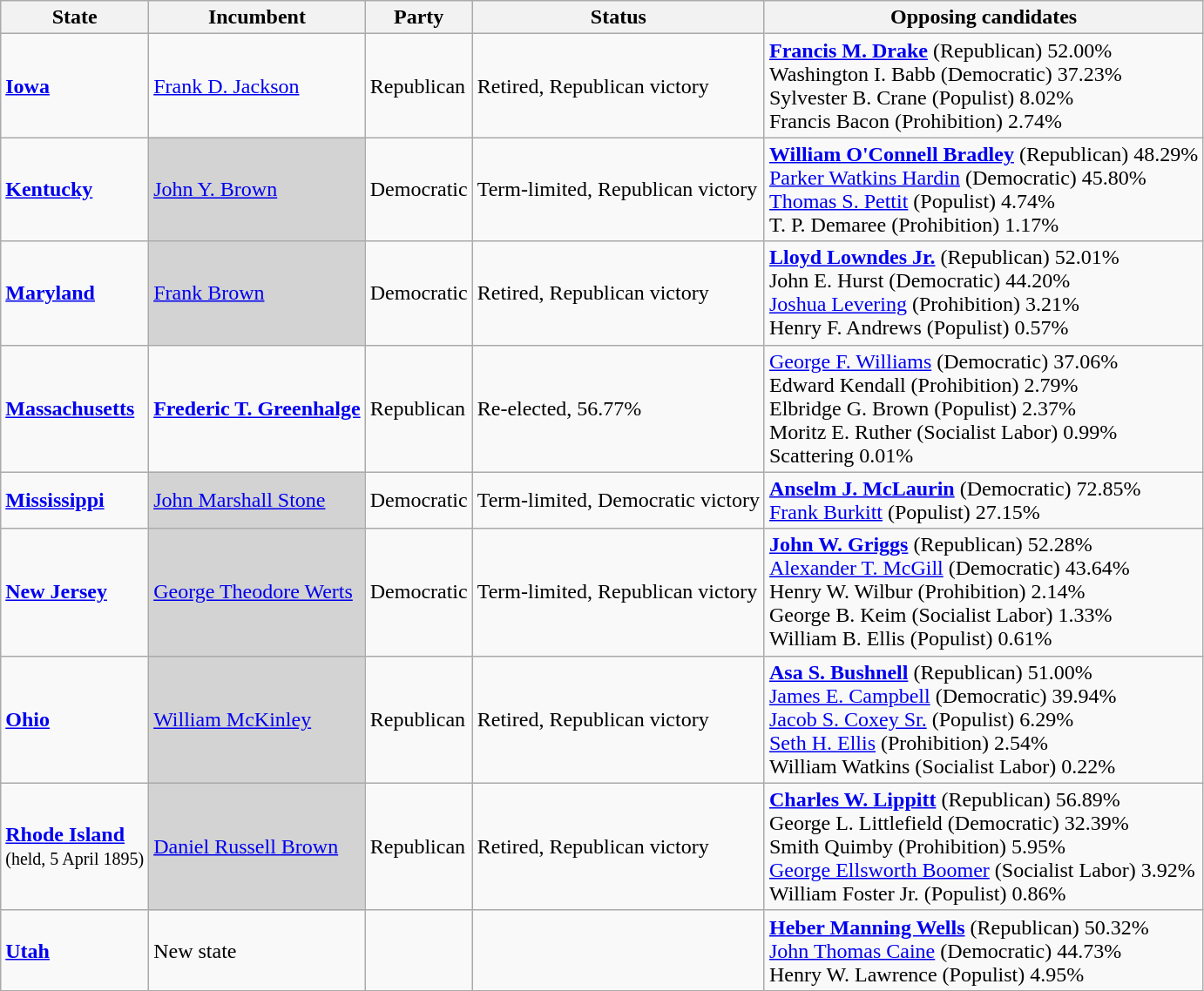<table class="wikitable">
<tr>
<th>State</th>
<th>Incumbent</th>
<th>Party</th>
<th>Status</th>
<th>Opposing candidates</th>
</tr>
<tr>
<td><strong><a href='#'>Iowa</a></strong></td>
<td><a href='#'>Frank D. Jackson</a></td>
<td>Republican</td>
<td>Retired, Republican victory</td>
<td><strong><a href='#'>Francis M. Drake</a></strong> (Republican) 52.00%<br>Washington I. Babb (Democratic) 37.23%<br>Sylvester B. Crane (Populist) 8.02%<br>Francis Bacon (Prohibition) 2.74%<br></td>
</tr>
<tr>
<td><strong><a href='#'>Kentucky</a></strong></td>
<td bgcolor="lightgrey"><a href='#'>John Y. Brown</a></td>
<td>Democratic</td>
<td>Term-limited, Republican victory</td>
<td><strong><a href='#'>William O'Connell Bradley</a></strong> (Republican) 48.29%<br><a href='#'>Parker Watkins Hardin</a> (Democratic) 45.80%<br><a href='#'>Thomas S. Pettit</a> (Populist) 4.74%<br>T. P. Demaree (Prohibition) 1.17%<br></td>
</tr>
<tr>
<td><strong><a href='#'>Maryland</a></strong></td>
<td bgcolor="lightgrey"><a href='#'>Frank Brown</a></td>
<td>Democratic</td>
<td>Retired, Republican victory</td>
<td><strong><a href='#'>Lloyd Lowndes Jr.</a></strong> (Republican) 52.01%<br>John E. Hurst (Democratic) 44.20%<br><a href='#'>Joshua Levering</a> (Prohibition) 3.21%<br>Henry F. Andrews (Populist) 0.57%<br></td>
</tr>
<tr>
<td><strong><a href='#'>Massachusetts</a></strong></td>
<td><strong><a href='#'>Frederic T. Greenhalge</a></strong></td>
<td>Republican</td>
<td>Re-elected, 56.77%</td>
<td><a href='#'>George F. Williams</a> (Democratic) 37.06%<br>Edward Kendall (Prohibition) 2.79%<br>Elbridge G. Brown (Populist) 2.37%<br>Moritz E. Ruther (Socialist Labor) 0.99%<br>Scattering 0.01%<br></td>
</tr>
<tr>
<td><strong><a href='#'>Mississippi</a></strong></td>
<td bgcolor="lightgrey"><a href='#'>John Marshall Stone</a></td>
<td>Democratic</td>
<td>Term-limited, Democratic victory</td>
<td><strong><a href='#'>Anselm J. McLaurin</a></strong> (Democratic) 72.85%<br><a href='#'>Frank Burkitt</a> (Populist) 27.15%<br></td>
</tr>
<tr>
<td><strong><a href='#'>New Jersey</a></strong></td>
<td bgcolor="lightgrey"><a href='#'>George Theodore Werts</a></td>
<td>Democratic</td>
<td>Term-limited, Republican victory</td>
<td><strong><a href='#'>John W. Griggs</a></strong> (Republican) 52.28%<br><a href='#'>Alexander T. McGill</a> (Democratic) 43.64%<br>Henry W. Wilbur (Prohibition) 2.14%<br>George B. Keim (Socialist Labor) 1.33%<br>William B. Ellis (Populist) 0.61%<br></td>
</tr>
<tr>
<td><strong><a href='#'>Ohio</a></strong></td>
<td bgcolor="lightgrey"><a href='#'>William McKinley</a></td>
<td>Republican</td>
<td>Retired, Republican victory</td>
<td><strong><a href='#'>Asa S. Bushnell</a></strong> (Republican) 51.00%<br><a href='#'>James E. Campbell</a> (Democratic) 39.94%<br><a href='#'>Jacob S. Coxey Sr.</a> (Populist) 6.29%<br><a href='#'>Seth H. Ellis</a> (Prohibition) 2.54%<br>William Watkins (Socialist Labor) 0.22%<br></td>
</tr>
<tr>
<td><strong><a href='#'>Rhode Island</a></strong><br><small>(held, 5 April 1895)</small></td>
<td bgcolor="lightgrey"><a href='#'>Daniel Russell Brown</a></td>
<td>Republican</td>
<td>Retired, Republican victory</td>
<td><strong><a href='#'>Charles W. Lippitt</a></strong> (Republican) 56.89%<br>George L. Littlefield (Democratic) 32.39%<br>Smith Quimby (Prohibition) 5.95%<br><a href='#'>George Ellsworth Boomer</a> (Socialist Labor) 3.92%<br>William Foster Jr. (Populist) 0.86%<br></td>
</tr>
<tr>
<td><strong><a href='#'>Utah</a></strong></td>
<td>New state</td>
<td></td>
<td></td>
<td><strong><a href='#'>Heber Manning Wells</a></strong> (Republican) 50.32%<br><a href='#'>John Thomas Caine</a> (Democratic) 44.73%<br>Henry W. Lawrence (Populist) 4.95%<br></td>
</tr>
</table>
